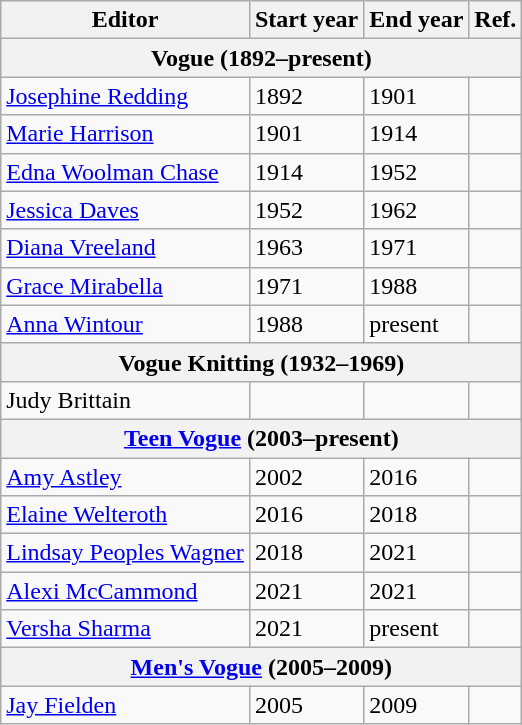<table class="wikitable">
<tr>
<th>Editor</th>
<th>Start year</th>
<th>End year</th>
<th>Ref.</th>
</tr>
<tr>
<th colspan="4">Vogue (1892–present)</th>
</tr>
<tr>
<td><a href='#'>Josephine Redding</a></td>
<td>1892</td>
<td>1901</td>
<td></td>
</tr>
<tr>
<td><a href='#'>Marie Harrison</a></td>
<td>1901</td>
<td>1914</td>
<td></td>
</tr>
<tr>
<td><a href='#'>Edna Woolman Chase</a></td>
<td>1914</td>
<td>1952</td>
<td></td>
</tr>
<tr>
<td><a href='#'>Jessica Daves</a></td>
<td>1952</td>
<td>1962</td>
<td></td>
</tr>
<tr>
<td><a href='#'>Diana Vreeland</a></td>
<td>1963</td>
<td>1971</td>
<td></td>
</tr>
<tr>
<td><a href='#'>Grace Mirabella</a></td>
<td>1971</td>
<td>1988</td>
<td></td>
</tr>
<tr>
<td><a href='#'>Anna Wintour</a></td>
<td>1988</td>
<td>present</td>
<td></td>
</tr>
<tr>
<th colspan="4">Vogue Knitting (1932–1969)</th>
</tr>
<tr>
<td>Judy Brittain</td>
<td></td>
<td></td>
<td></td>
</tr>
<tr>
<th colspan="4"><a href='#'>Teen Vogue</a> (2003–present)</th>
</tr>
<tr>
<td><a href='#'>Amy Astley</a></td>
<td>2002</td>
<td>2016</td>
<td></td>
</tr>
<tr>
<td><a href='#'>Elaine Welteroth</a></td>
<td>2016</td>
<td>2018</td>
<td></td>
</tr>
<tr>
<td><a href='#'>Lindsay Peoples Wagner</a></td>
<td>2018</td>
<td>2021</td>
<td></td>
</tr>
<tr>
<td><a href='#'>Alexi McCammond</a></td>
<td>2021</td>
<td>2021</td>
<td></td>
</tr>
<tr>
<td><a href='#'>Versha Sharma</a></td>
<td>2021</td>
<td>present</td>
<td></td>
</tr>
<tr>
<th colspan="4"><a href='#'>Men's Vogue</a> (2005–2009)</th>
</tr>
<tr>
<td><a href='#'>Jay Fielden</a></td>
<td>2005</td>
<td>2009</td>
<td></td>
</tr>
</table>
